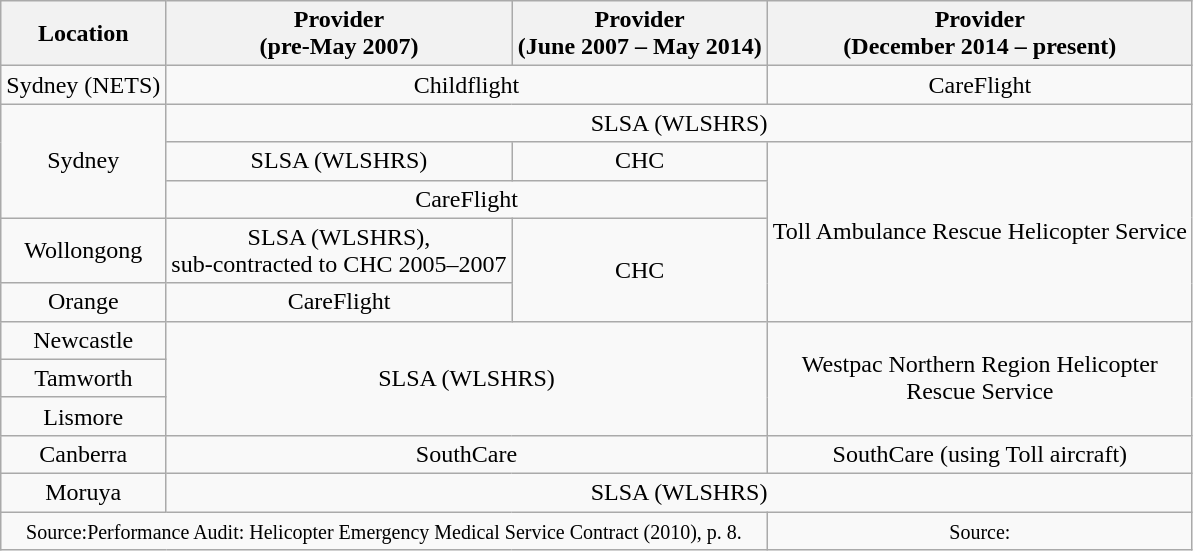<table class="wikitable sortable plainrowheaders" style="text-align:center;">
<tr>
<th scope="col">Location</th>
<th scope="col">Provider<br>(pre-May 2007)</th>
<th scope="col">Provider<br>(June 2007 – May 2014)</th>
<th>Provider<br>(December 2014 – present)</th>
</tr>
<tr>
<td>Sydney (NETS)</td>
<td colspan="2">Childflight</td>
<td>CareFlight</td>
</tr>
<tr>
<td rowspan="3">Sydney</td>
<td colspan="3">SLSA (WLSHRS)</td>
</tr>
<tr>
<td>SLSA (WLSHRS)</td>
<td>CHC</td>
<td rowspan="4">Toll Ambulance Rescue Helicopter Service</td>
</tr>
<tr>
<td colspan="2">CareFlight</td>
</tr>
<tr>
<td>Wollongong</td>
<td>SLSA (WLSHRS),<br>sub-contracted to CHC 2005–2007</td>
<td rowspan="2">CHC</td>
</tr>
<tr>
<td>Orange</td>
<td>CareFlight</td>
</tr>
<tr>
<td>Newcastle</td>
<td colspan="2" rowspan="3">SLSA (WLSHRS)</td>
<td rowspan="3">Westpac Northern Region Helicopter<br>Rescue Service</td>
</tr>
<tr>
<td>Tamworth</td>
</tr>
<tr>
<td>Lismore</td>
</tr>
<tr>
<td>Canberra</td>
<td colspan=2>SouthCare</td>
<td>SouthCare (using Toll aircraft)</td>
</tr>
<tr>
<td>Moruya</td>
<td colspan="3">SLSA (WLSHRS)</td>
</tr>
<tr>
<td colspan=3><small>Source:Performance Audit: Helicopter Emergency Medical Service Contract (2010), p. 8.</small></td>
<td><small>Source:</small></td>
</tr>
</table>
